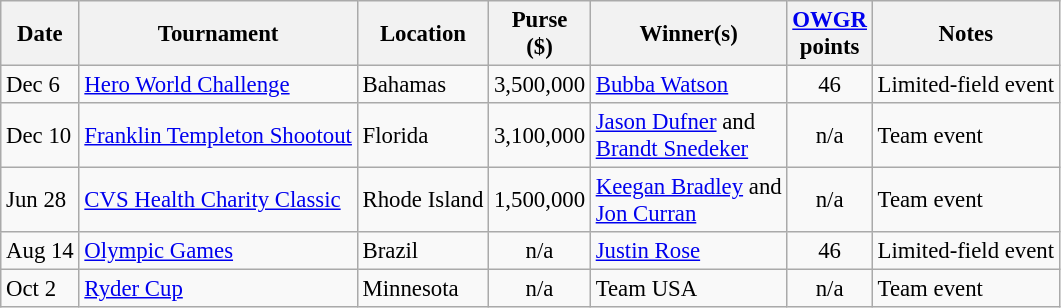<table class="wikitable" style="font-size:95%">
<tr>
<th>Date</th>
<th>Tournament</th>
<th>Location</th>
<th>Purse<br>($)</th>
<th>Winner(s)</th>
<th><a href='#'>OWGR</a><br>points</th>
<th>Notes</th>
</tr>
<tr>
<td>Dec 6</td>
<td><a href='#'>Hero World Challenge</a></td>
<td>Bahamas</td>
<td align=right>3,500,000</td>
<td> <a href='#'>Bubba Watson</a></td>
<td align=center>46</td>
<td>Limited-field event</td>
</tr>
<tr>
<td>Dec 10</td>
<td><a href='#'>Franklin Templeton Shootout</a></td>
<td>Florida</td>
<td align=right>3,100,000</td>
<td> <a href='#'>Jason Dufner</a> and<br> <a href='#'>Brandt Snedeker</a></td>
<td align=center>n/a</td>
<td>Team event</td>
</tr>
<tr>
<td>Jun 28</td>
<td><a href='#'>CVS Health Charity Classic</a></td>
<td>Rhode Island</td>
<td align=right>1,500,000</td>
<td> <a href='#'>Keegan Bradley</a> and<br> <a href='#'>Jon Curran</a></td>
<td align=center>n/a</td>
<td>Team event</td>
</tr>
<tr>
<td>Aug 14</td>
<td><a href='#'>Olympic Games</a></td>
<td>Brazil</td>
<td align=center>n/a</td>
<td> <a href='#'>Justin Rose</a></td>
<td align=center>46</td>
<td>Limited-field event</td>
</tr>
<tr>
<td>Oct 2</td>
<td><a href='#'>Ryder Cup</a></td>
<td>Minnesota</td>
<td align=center>n/a</td>
<td> Team USA</td>
<td align=center>n/a</td>
<td>Team event</td>
</tr>
</table>
